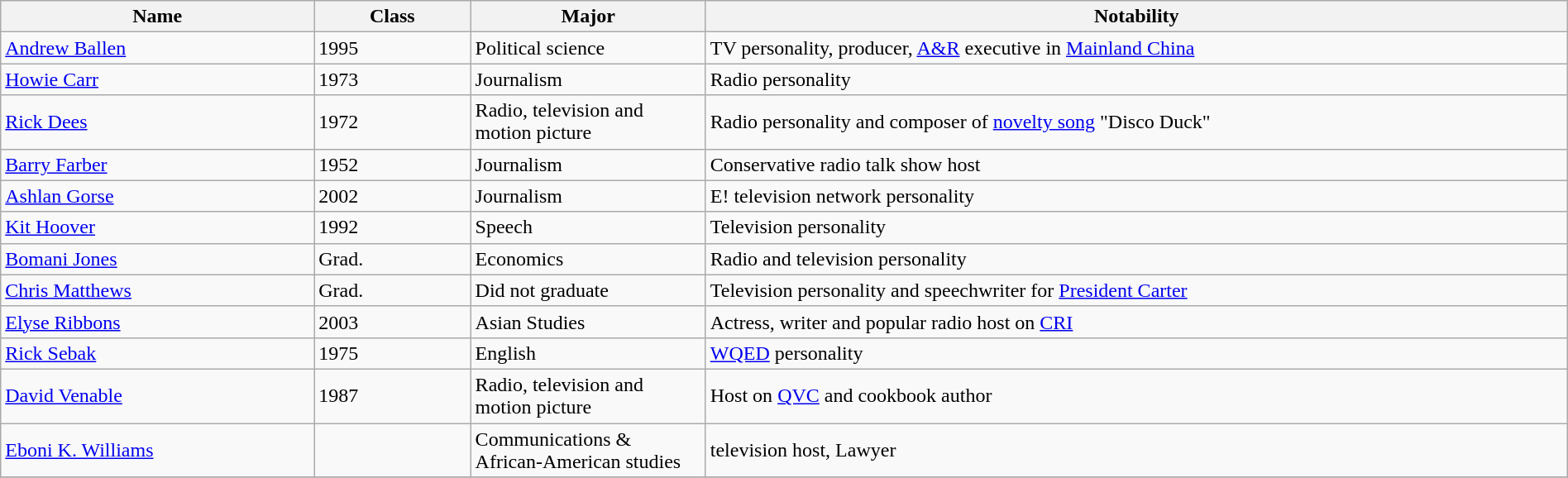<table class="wikitable" width="100%">
<tr>
<th width="20%">Name</th>
<th width="10%">Class</th>
<th width="15%">Major</th>
<th width="55%">Notability</th>
</tr>
<tr>
<td><a href='#'>Andrew Ballen</a></td>
<td>1995</td>
<td>Political science</td>
<td>TV personality, producer, <a href='#'>A&R</a> executive in <a href='#'>Mainland China</a></td>
</tr>
<tr>
<td><a href='#'>Howie Carr</a></td>
<td>1973</td>
<td>Journalism</td>
<td>Radio personality</td>
</tr>
<tr>
<td><a href='#'>Rick Dees</a></td>
<td>1972</td>
<td>Radio, television and motion picture</td>
<td>Radio personality and composer of <a href='#'>novelty song</a> "Disco Duck"</td>
</tr>
<tr>
<td><a href='#'>Barry Farber</a></td>
<td>1952</td>
<td>Journalism</td>
<td>Conservative radio talk show host</td>
</tr>
<tr>
<td><a href='#'>Ashlan Gorse</a></td>
<td>2002</td>
<td>Journalism</td>
<td>E! television network personality</td>
</tr>
<tr>
<td><a href='#'>Kit Hoover</a></td>
<td>1992</td>
<td>Speech</td>
<td>Television personality</td>
</tr>
<tr>
<td><a href='#'>Bomani Jones</a></td>
<td>Grad.</td>
<td>Economics</td>
<td>Radio and television personality</td>
</tr>
<tr>
<td><a href='#'>Chris Matthews</a></td>
<td>Grad.</td>
<td>Did not graduate</td>
<td>Television personality and speechwriter for <a href='#'>President Carter</a></td>
</tr>
<tr>
<td><a href='#'>Elyse Ribbons</a></td>
<td>2003</td>
<td>Asian Studies</td>
<td>Actress, writer and popular radio host on <a href='#'>CRI</a></td>
</tr>
<tr>
<td><a href='#'>Rick Sebak</a></td>
<td>1975</td>
<td>English</td>
<td><a href='#'>WQED</a> personality</td>
</tr>
<tr>
<td><a href='#'>David Venable</a></td>
<td>1987</td>
<td>Radio, television and motion picture</td>
<td>Host on <a href='#'>QVC</a> and cookbook author</td>
</tr>
<tr>
<td><a href='#'>Eboni K. Williams</a></td>
<td></td>
<td>Communications & African-American studies</td>
<td>television host, Lawyer</td>
</tr>
<tr>
</tr>
</table>
